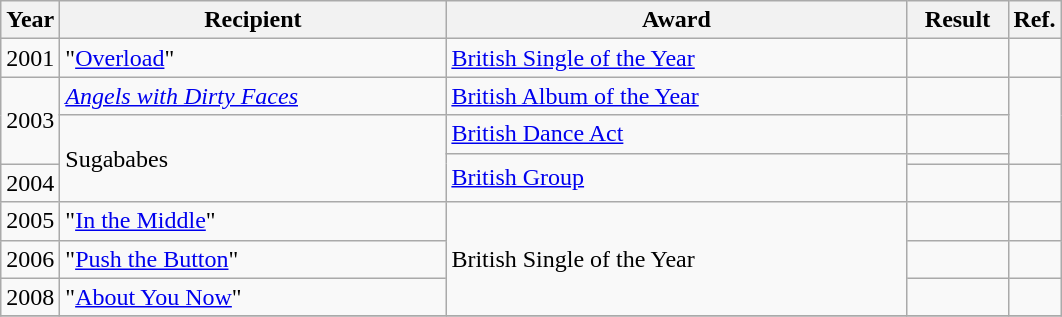<table class="wikitable">
<tr>
<th>Year</th>
<th width="250">Recipient</th>
<th width="300">Award</th>
<th width="60">Result</th>
<th>Ref.</th>
</tr>
<tr>
<td>2001</td>
<td>"<a href='#'>Overload</a>"</td>
<td><a href='#'>British Single of the Year</a></td>
<td></td>
<td align="center"></td>
</tr>
<tr>
<td rowspan="3">2003</td>
<td><em><a href='#'>Angels with Dirty Faces</a></em></td>
<td><a href='#'>British Album of the Year</a></td>
<td></td>
<td rowspan="3" align="center"></td>
</tr>
<tr>
<td rowspan="3">Sugababes</td>
<td><a href='#'>British Dance Act</a></td>
<td></td>
</tr>
<tr>
<td rowspan="2"><a href='#'>British Group</a></td>
<td></td>
</tr>
<tr>
<td>2004</td>
<td></td>
<td align="center"></td>
</tr>
<tr>
<td>2005</td>
<td>"<a href='#'>In the Middle</a>"</td>
<td rowspan="3">British Single of the Year</td>
<td></td>
<td align="center"></td>
</tr>
<tr>
<td>2006</td>
<td>"<a href='#'>Push the Button</a>"</td>
<td></td>
<td align="center"></td>
</tr>
<tr>
<td>2008</td>
<td>"<a href='#'>About You Now</a>"</td>
<td></td>
<td align="center"></td>
</tr>
<tr>
</tr>
</table>
